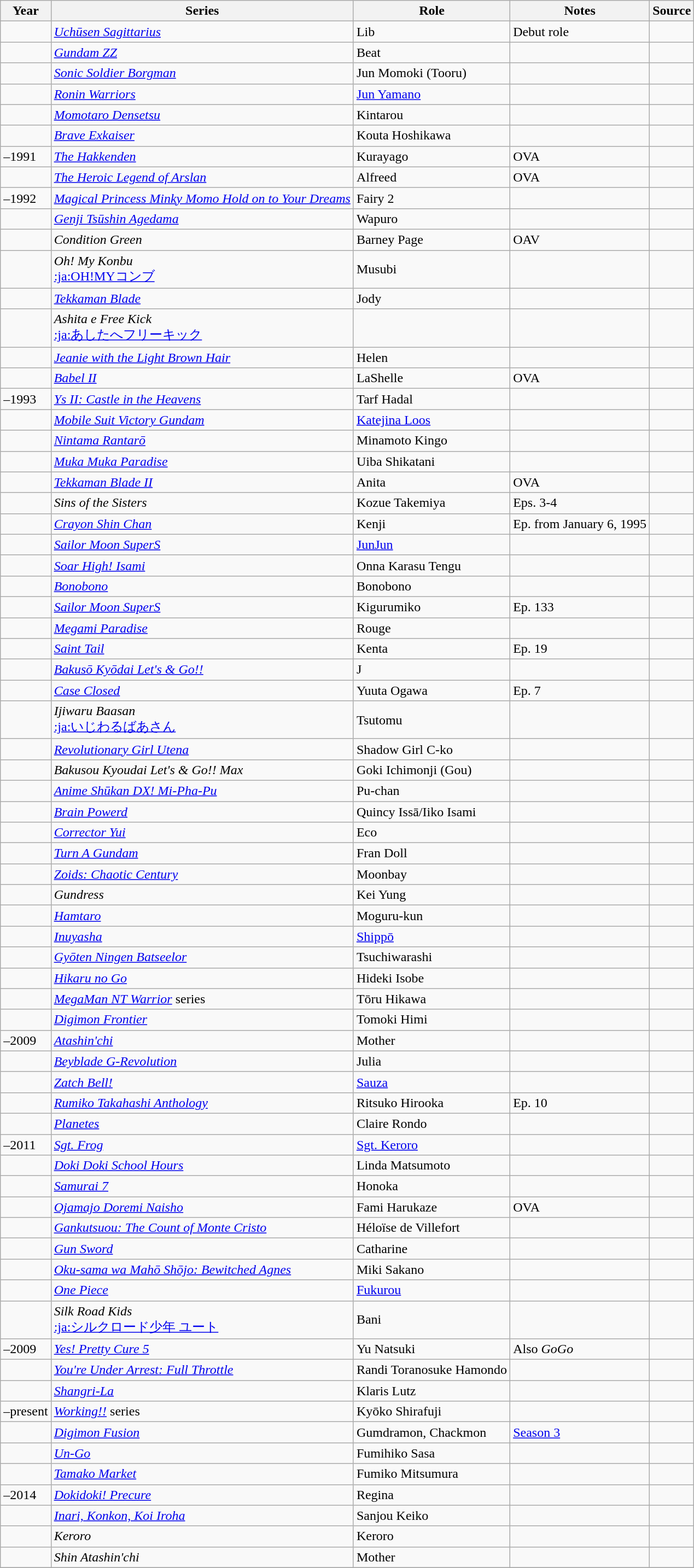<table class="wikitable sortable plainrowheaders">
<tr>
<th>Year</th>
<th>Series</th>
<th>Role</th>
<th class="unsortable">Notes</th>
<th class="unsortable">Source</th>
</tr>
<tr>
<td></td>
<td><em><a href='#'>Uchūsen Sagittarius</a></em></td>
<td>Lib</td>
<td>Debut role</td>
<td></td>
</tr>
<tr>
<td></td>
<td><em><a href='#'>Gundam ZZ</a></em></td>
<td>Beat</td>
<td></td>
<td></td>
</tr>
<tr>
<td></td>
<td><em><a href='#'>Sonic Soldier Borgman</a></em></td>
<td>Jun Momoki (Tooru)</td>
<td></td>
<td></td>
</tr>
<tr>
<td></td>
<td><em><a href='#'>Ronin Warriors</a></em></td>
<td><a href='#'>Jun Yamano</a></td>
<td></td>
<td></td>
</tr>
<tr>
<td></td>
<td><em><a href='#'>Momotaro Densetsu</a></em></td>
<td>Kintarou</td>
<td></td>
<td></td>
</tr>
<tr>
<td></td>
<td><em><a href='#'>Brave Exkaiser</a></em></td>
<td>Kouta Hoshikawa</td>
<td></td>
<td></td>
</tr>
<tr>
<td>–1991</td>
<td><em><a href='#'>The Hakkenden</a></em></td>
<td>Kurayago</td>
<td>OVA</td>
<td></td>
</tr>
<tr>
<td></td>
<td><em><a href='#'>The Heroic Legend of Arslan</a></em></td>
<td>Alfreed</td>
<td>OVA</td>
<td></td>
</tr>
<tr>
<td>–1992</td>
<td><em><a href='#'>Magical Princess Minky Momo Hold on to Your Dreams</a></em></td>
<td>Fairy 2</td>
<td></td>
<td></td>
</tr>
<tr>
<td></td>
<td><em><a href='#'>Genji Tsūshin Agedama</a></em></td>
<td>Wapuro</td>
<td></td>
<td></td>
</tr>
<tr>
<td></td>
<td><em>Condition Green</em></td>
<td>Barney Page</td>
<td>OAV</td>
<td></td>
</tr>
<tr>
<td></td>
<td><em>Oh! My Konbu</em><br><a href='#'>:ja:OH!MYコンブ</a></td>
<td>Musubi</td>
<td></td>
<td></td>
</tr>
<tr>
<td></td>
<td><em><a href='#'>Tekkaman Blade</a></em></td>
<td>Jody</td>
<td></td>
<td></td>
</tr>
<tr>
<td></td>
<td><em>Ashita e Free Kick</em><br><a href='#'>:ja:あしたへフリーキック</a></td>
<td></td>
<td></td>
<td></td>
</tr>
<tr>
<td></td>
<td><em><a href='#'>Jeanie with the Light Brown Hair</a></em></td>
<td>Helen</td>
<td></td>
<td></td>
</tr>
<tr>
<td></td>
<td><em><a href='#'>Babel II</a></em></td>
<td>LaShelle</td>
<td>OVA</td>
<td></td>
</tr>
<tr>
<td>–1993</td>
<td><em><a href='#'>Ys II: Castle in the Heavens</a></em></td>
<td>Tarf Hadal</td>
<td></td>
<td></td>
</tr>
<tr>
<td></td>
<td><em><a href='#'>Mobile Suit Victory Gundam</a></em></td>
<td><a href='#'>Katejina Loos</a></td>
<td></td>
<td></td>
</tr>
<tr>
<td></td>
<td><em><a href='#'>Nintama Rantarō</a></em></td>
<td>Minamoto Kingo</td>
<td></td>
<td></td>
</tr>
<tr>
<td></td>
<td><em><a href='#'>Muka Muka Paradise</a></em></td>
<td>Uiba Shikatani</td>
<td></td>
<td></td>
</tr>
<tr>
<td></td>
<td><em><a href='#'>Tekkaman Blade II</a></em></td>
<td>Anita</td>
<td>OVA</td>
<td></td>
</tr>
<tr>
<td></td>
<td><em>Sins of the Sisters</em></td>
<td>Kozue Takemiya</td>
<td>Eps. 3-4</td>
<td></td>
</tr>
<tr>
<td></td>
<td><em><a href='#'>Crayon Shin Chan</a></em></td>
<td>Kenji</td>
<td>Ep. from January 6, 1995</td>
<td></td>
</tr>
<tr>
<td></td>
<td><em><a href='#'>Sailor Moon SuperS</a></em></td>
<td><a href='#'>JunJun</a></td>
<td></td>
<td></td>
</tr>
<tr>
<td></td>
<td><em><a href='#'>Soar High! Isami</a></em></td>
<td>Onna Karasu Tengu</td>
<td></td>
<td></td>
</tr>
<tr>
<td></td>
<td><em><a href='#'>Bonobono</a></em></td>
<td>Bonobono</td>
<td></td>
<td></td>
</tr>
<tr>
<td></td>
<td><em><a href='#'>Sailor Moon SuperS</a></em></td>
<td>Kigurumiko</td>
<td>Ep. 133</td>
<td></td>
</tr>
<tr>
<td></td>
<td><em><a href='#'>Megami Paradise</a></em></td>
<td>Rouge</td>
<td></td>
<td></td>
</tr>
<tr>
<td></td>
<td><em><a href='#'>Saint Tail</a></em></td>
<td>Kenta</td>
<td>Ep. 19</td>
<td></td>
</tr>
<tr>
<td></td>
<td><em><a href='#'>Bakusō Kyōdai Let's & Go!!</a></em></td>
<td>J</td>
<td></td>
<td></td>
</tr>
<tr>
<td></td>
<td><em><a href='#'>Case Closed</a></em></td>
<td>Yuuta Ogawa</td>
<td>Ep. 7</td>
<td></td>
</tr>
<tr>
<td></td>
<td><em>Ijiwaru Baasan</em><br><a href='#'>:ja:いじわるばあさん</a></td>
<td>Tsutomu</td>
<td></td>
<td></td>
</tr>
<tr>
<td></td>
<td><em><a href='#'>Revolutionary Girl Utena</a></em></td>
<td>Shadow Girl C-ko</td>
<td></td>
<td></td>
</tr>
<tr>
<td></td>
<td><em>Bakusou Kyoudai Let's & Go!! Max</em></td>
<td>Goki Ichimonji (Gou) </td>
<td></td>
<td></td>
</tr>
<tr>
<td></td>
<td><em><a href='#'>Anime Shūkan DX! Mi-Pha-Pu</a></em></td>
<td>Pu-chan</td>
<td></td>
<td></td>
</tr>
<tr>
<td></td>
<td><em><a href='#'>Brain Powerd</a></em></td>
<td>Quincy Issā/Iiko Isami</td>
<td></td>
<td></td>
</tr>
<tr>
<td></td>
<td><em><a href='#'>Corrector Yui</a></em></td>
<td>Eco</td>
<td></td>
<td></td>
</tr>
<tr>
<td></td>
<td><em><a href='#'>Turn A Gundam</a></em></td>
<td>Fran Doll</td>
<td></td>
<td></td>
</tr>
<tr>
<td></td>
<td><em><a href='#'>Zoids: Chaotic Century</a></em></td>
<td>Moonbay</td>
<td></td>
<td></td>
</tr>
<tr>
<td></td>
<td><em>Gundress</em></td>
<td>Kei Yung</td>
<td></td>
<td></td>
</tr>
<tr>
<td></td>
<td><em><a href='#'>Hamtaro</a></em></td>
<td>Moguru-kun</td>
<td></td>
<td></td>
</tr>
<tr>
<td></td>
<td><em><a href='#'>Inuyasha</a></em></td>
<td><a href='#'>Shippō</a></td>
<td></td>
<td></td>
</tr>
<tr>
<td></td>
<td><em><a href='#'>Gyōten Ningen Batseelor</a></em></td>
<td>Tsuchiwarashi</td>
<td></td>
<td></td>
</tr>
<tr>
<td></td>
<td><em><a href='#'>Hikaru no Go</a></em></td>
<td>Hideki Isobe</td>
<td></td>
<td></td>
</tr>
<tr>
<td></td>
<td><em><a href='#'>MegaMan NT Warrior</a></em> series</td>
<td>Tōru Hikawa</td>
<td></td>
<td></td>
</tr>
<tr>
<td></td>
<td><em><a href='#'>Digimon Frontier</a></em></td>
<td>Tomoki Himi</td>
<td></td>
<td></td>
</tr>
<tr>
<td>–2009</td>
<td><em><a href='#'>Atashin'chi</a></em></td>
<td>Mother</td>
<td></td>
<td></td>
</tr>
<tr>
<td></td>
<td><em><a href='#'>Beyblade G-Revolution</a></em></td>
<td>Julia</td>
<td></td>
<td></td>
</tr>
<tr>
<td></td>
<td><em><a href='#'>Zatch Bell!</a></em></td>
<td><a href='#'>Sauza</a></td>
<td></td>
<td></td>
</tr>
<tr>
<td></td>
<td><em><a href='#'>Rumiko Takahashi Anthology</a></em></td>
<td>Ritsuko Hirooka</td>
<td>Ep. 10</td>
<td></td>
</tr>
<tr>
<td></td>
<td><em><a href='#'>Planetes</a></em></td>
<td>Claire Rondo</td>
<td></td>
<td></td>
</tr>
<tr>
<td>–2011</td>
<td><em><a href='#'>Sgt. Frog</a></em></td>
<td><a href='#'>Sgt. Keroro</a></td>
<td></td>
<td></td>
</tr>
<tr>
<td></td>
<td><em><a href='#'>Doki Doki School Hours</a></em></td>
<td>Linda Matsumoto</td>
<td></td>
<td></td>
</tr>
<tr>
<td></td>
<td><em><a href='#'>Samurai 7</a></em></td>
<td>Honoka</td>
<td></td>
<td></td>
</tr>
<tr>
<td></td>
<td><em><a href='#'>Ojamajo Doremi Naisho</a></em></td>
<td>Fami Harukaze</td>
<td>OVA</td>
<td></td>
</tr>
<tr>
<td></td>
<td><em><a href='#'>Gankutsuou: The Count of Monte Cristo</a></em></td>
<td>Héloïse de Villefort</td>
<td></td>
<td></td>
</tr>
<tr>
<td></td>
<td><em><a href='#'>Gun Sword</a></em></td>
<td>Catharine</td>
<td></td>
<td></td>
</tr>
<tr>
<td></td>
<td><em><a href='#'>Oku-sama wa Mahō Shōjo: Bewitched Agnes</a></em></td>
<td>Miki Sakano</td>
<td></td>
<td></td>
</tr>
<tr>
<td></td>
<td><em><a href='#'>One Piece</a></em></td>
<td><a href='#'>Fukurou</a></td>
<td></td>
<td></td>
</tr>
<tr>
<td></td>
<td><em>Silk Road Kids</em><br><a href='#'>:ja:シルクロード少年 ユート</a></td>
<td>Bani</td>
<td></td>
<td></td>
</tr>
<tr>
<td>–2009</td>
<td><em><a href='#'>Yes! Pretty Cure 5</a></em></td>
<td>Yu Natsuki</td>
<td>Also <em>GoGo</em></td>
<td></td>
</tr>
<tr>
<td></td>
<td><em><a href='#'>You're Under Arrest: Full Throttle</a></em></td>
<td>Randi Toranosuke Hamondo</td>
<td></td>
<td></td>
</tr>
<tr>
<td></td>
<td><em><a href='#'>Shangri-La</a></em></td>
<td>Klaris Lutz</td>
<td></td>
<td></td>
</tr>
<tr>
<td>–present</td>
<td><em><a href='#'>Working!!</a></em> series</td>
<td>Kyōko Shirafuji</td>
<td></td>
<td></td>
</tr>
<tr>
<td></td>
<td><em><a href='#'>Digimon Fusion</a></em></td>
<td>Gumdramon, Chackmon</td>
<td><a href='#'>Season 3</a></td>
<td></td>
</tr>
<tr>
<td></td>
<td><em><a href='#'>Un-Go</a></em></td>
<td>Fumihiko Sasa</td>
<td></td>
<td></td>
</tr>
<tr>
<td></td>
<td><em><a href='#'>Tamako Market</a></em></td>
<td>Fumiko Mitsumura</td>
<td></td>
<td></td>
</tr>
<tr>
<td>–2014</td>
<td><em><a href='#'>Dokidoki! Precure</a></em></td>
<td>Regina</td>
<td></td>
<td></td>
</tr>
<tr>
<td></td>
<td><em><a href='#'>Inari, Konkon, Koi Iroha</a></em></td>
<td>Sanjou Keiko</td>
<td></td>
<td></td>
</tr>
<tr>
<td></td>
<td><em>Keroro</em></td>
<td>Keroro</td>
<td></td>
<td></td>
</tr>
<tr>
<td></td>
<td><em>Shin Atashin'chi</em></td>
<td>Mother</td>
<td></td>
<td></td>
</tr>
<tr>
</tr>
<tr>
</tr>
</table>
